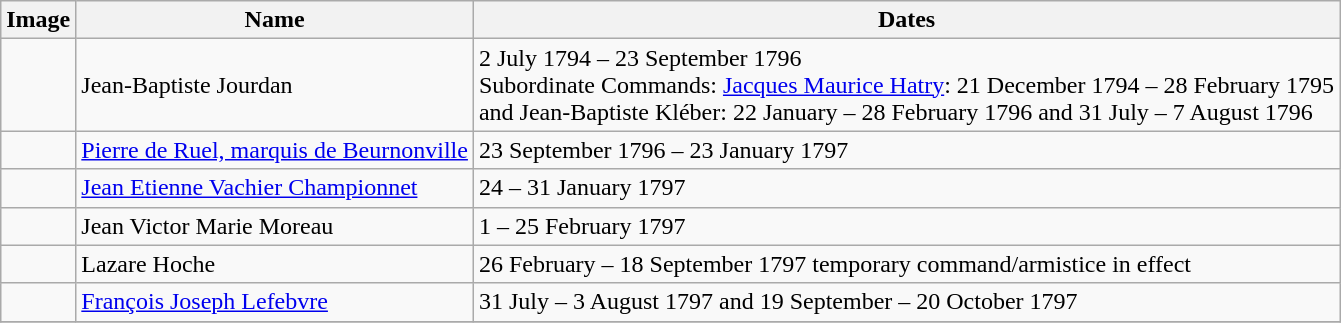<table class="sortable wikitable">
<tr>
<th scope="col" class="unsortable">Image</th>
<th scope="col">Name</th>
<th scope="col">Dates</th>
</tr>
<tr>
<td></td>
<td>Jean-Baptiste Jourdan</td>
<td>2 July 1794 – 23 September 1796<br>Subordinate Commands: <a href='#'>Jacques Maurice Hatry</a>: 21 December 1794 – 28 February 1795<br>and Jean-Baptiste Kléber: 22 January – 28 February 1796 and 31 July – 7 August 1796</td>
</tr>
<tr>
<td></td>
<td><a href='#'>Pierre de Ruel, marquis de Beurnonville</a></td>
<td>23 September 1796 – 23 January 1797</td>
</tr>
<tr>
<td></td>
<td><a href='#'>Jean Etienne Vachier Championnet</a></td>
<td>24 – 31 January 1797</td>
</tr>
<tr>
<td></td>
<td>Jean Victor Marie Moreau</td>
<td>1 – 25 February 1797</td>
</tr>
<tr>
<td></td>
<td>Lazare Hoche</td>
<td>26 February – 18 September 1797 temporary command/armistice in effect</td>
</tr>
<tr>
<td></td>
<td><a href='#'>François Joseph Lefebvre</a></td>
<td>31 July – 3 August 1797 and 19 September – 20 October 1797</td>
</tr>
<tr>
</tr>
</table>
